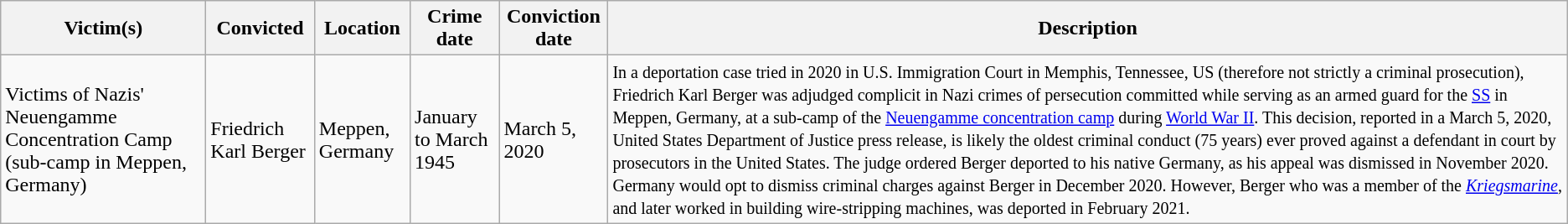<table class="wikitable sortable">
<tr>
<th scope="col">Victim(s)</th>
<th scope="col">Convicted</th>
<th scope="col">Location</th>
<th scope="col">Crime date</th>
<th scope="col">Conviction date</th>
<th scope="col">Description</th>
</tr>
<tr>
<td>Victims of Nazis' Neuengamme Concentration Camp (sub-camp in Meppen, Germany)</td>
<td>Friedrich Karl Berger</td>
<td>Meppen, Germany</td>
<td>January to March 1945</td>
<td>March 5, 2020</td>
<td><small>In a deportation case tried in 2020 in U.S. Immigration Court in Memphis, Tennessee, US (therefore not strictly a criminal prosecution), Friedrich Karl Berger was adjudged complicit in Nazi crimes of persecution committed while serving as an armed guard for the <a href='#'>SS</a> in Meppen, Germany, at a sub-camp of the <a href='#'>Neuengamme concentration camp</a> during <a href='#'>World War II</a>. This decision, reported in a March 5, 2020, United States Department of Justice press release, is likely the oldest criminal conduct (75 years) ever proved against a defendant in court by prosecutors in the United States. The judge ordered Berger deported to his native Germany, as his appeal was dismissed in November 2020. Germany would opt to dismiss criminal charges against Berger in December 2020. However, Berger who was a member of the <em><a href='#'>Kriegsmarine</a></em>, and later worked in building wire-stripping machines, was deported in February 2021.</small></td>
</tr>
</table>
